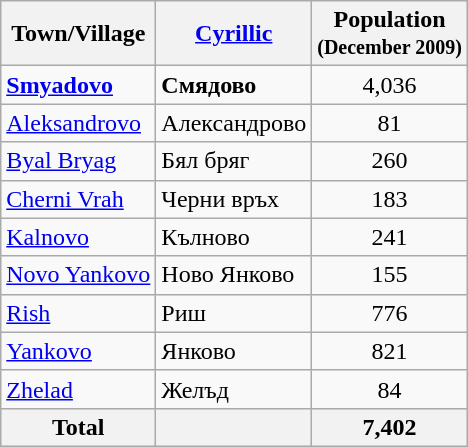<table class="wikitable sortable">
<tr>
<th>Town/Village</th>
<th><a href='#'>Cyrillic</a></th>
<th>Population<br><small>(December 2009)</small></th>
</tr>
<tr>
<td><strong><a href='#'>Smyadovo</a></strong></td>
<td><strong>Смядово</strong></td>
<td align="center">4,036</td>
</tr>
<tr>
<td><a href='#'>Aleksandrovo</a></td>
<td>Александрово</td>
<td align="center">81</td>
</tr>
<tr>
<td><a href='#'>Byal Bryag</a></td>
<td>Бял бряг</td>
<td align="center">260</td>
</tr>
<tr>
<td><a href='#'>Cherni Vrah</a></td>
<td>Черни връх</td>
<td align="center">183</td>
</tr>
<tr>
<td><a href='#'>Kalnovo</a></td>
<td>Кълново</td>
<td align="center">241</td>
</tr>
<tr>
<td><a href='#'>Novo Yankovo</a></td>
<td>Ново Янково</td>
<td align="center">155</td>
</tr>
<tr>
<td><a href='#'>Rish</a></td>
<td>Риш</td>
<td align="center">776</td>
</tr>
<tr>
<td><a href='#'>Yankovo</a></td>
<td>Янково</td>
<td align="center">821</td>
</tr>
<tr>
<td><a href='#'>Zhelad</a></td>
<td>Желъд</td>
<td align="center">84</td>
</tr>
<tr>
<th>Total</th>
<th></th>
<th align="center">7,402</th>
</tr>
</table>
